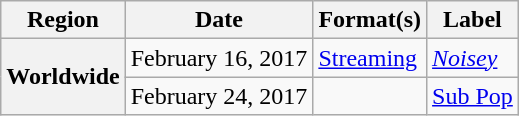<table class="wikitable plainrowheaders">
<tr>
<th scope="col">Region</th>
<th scope="col">Date</th>
<th scope="col">Format(s)</th>
<th scope="col">Label</th>
</tr>
<tr>
<th scope="row" rowspan=2>Worldwide</th>
<td>February 16, 2017</td>
<td><a href='#'>Streaming</a></td>
<td><em><a href='#'>Noisey</a></em></td>
</tr>
<tr>
<td>February 24, 2017</td>
<td></td>
<td><a href='#'>Sub Pop</a></td>
</tr>
</table>
